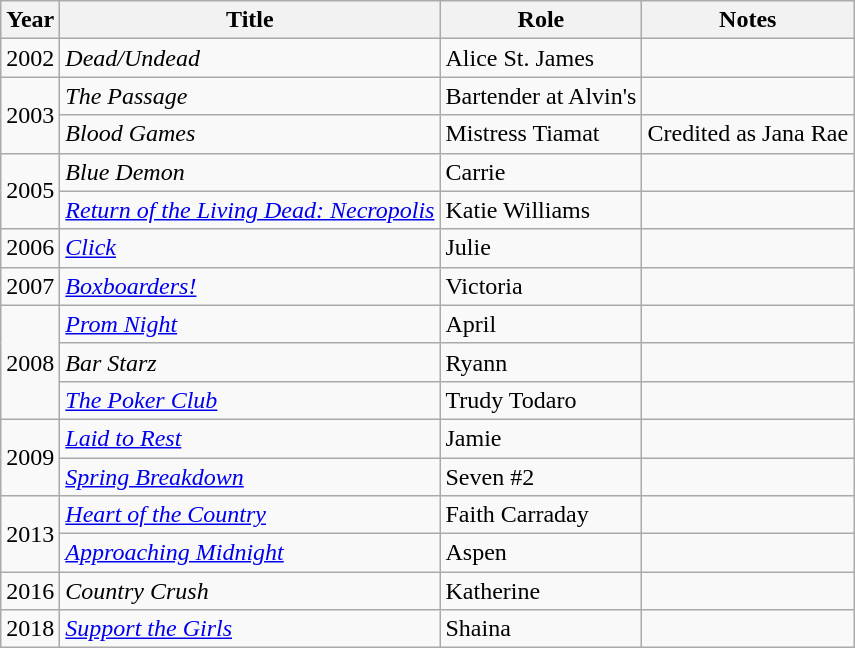<table class="wikitable sortable">
<tr>
<th>Year</th>
<th>Title</th>
<th>Role</th>
<th class="unsortable">Notes</th>
</tr>
<tr>
<td>2002</td>
<td><em>Dead/Undead</em></td>
<td>Alice St. James</td>
<td></td>
</tr>
<tr>
<td rowspan="2">2003</td>
<td><em>The Passage</em></td>
<td>Bartender at Alvin's</td>
<td></td>
</tr>
<tr>
<td><em>Blood Games</em></td>
<td>Mistress Tiamat</td>
<td>Credited as Jana Rae</td>
</tr>
<tr>
<td rowspan="2">2005</td>
<td><em>Blue Demon</em></td>
<td>Carrie</td>
<td></td>
</tr>
<tr>
<td><em><a href='#'>Return of the Living Dead: Necropolis</a></em></td>
<td>Katie Williams</td>
<td></td>
</tr>
<tr>
<td>2006</td>
<td><em><a href='#'>Click</a></em></td>
<td>Julie</td>
<td></td>
</tr>
<tr>
<td>2007</td>
<td><em><a href='#'>Boxboarders!</a></em></td>
<td>Victoria</td>
<td></td>
</tr>
<tr>
<td rowspan="3">2008</td>
<td><em><a href='#'>Prom Night</a></em></td>
<td>April</td>
<td></td>
</tr>
<tr>
<td><em>Bar Starz</em></td>
<td>Ryann</td>
<td></td>
</tr>
<tr>
<td><em><a href='#'>The Poker Club</a></em></td>
<td>Trudy Todaro</td>
<td></td>
</tr>
<tr>
<td rowspan="2">2009</td>
<td><em><a href='#'>Laid to Rest</a></em></td>
<td>Jamie</td>
<td></td>
</tr>
<tr>
<td><em><a href='#'>Spring Breakdown</a></em></td>
<td>Seven #2</td>
<td></td>
</tr>
<tr>
<td rowspan="2">2013</td>
<td><em><a href='#'>Heart of the Country</a></em></td>
<td>Faith Carraday</td>
<td></td>
</tr>
<tr>
<td><em><a href='#'>Approaching Midnight</a></em></td>
<td>Aspen</td>
<td></td>
</tr>
<tr>
<td>2016</td>
<td><em>Country Crush</em></td>
<td>Katherine</td>
<td></td>
</tr>
<tr>
<td>2018</td>
<td><em><a href='#'>Support the Girls</a></em></td>
<td>Shaina</td>
<td></td>
</tr>
</table>
